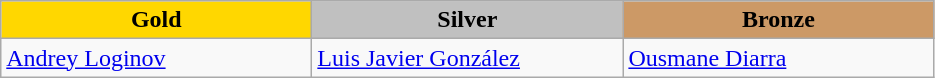<table class="wikitable" style="text-align:left">
<tr align="center">
<td width=200 bgcolor=gold><strong>Gold</strong></td>
<td width=200 bgcolor=silver><strong>Silver</strong></td>
<td width=200 bgcolor=CC9966><strong>Bronze</strong></td>
</tr>
<tr>
<td><a href='#'>Andrey Loginov</a><br><em></em></td>
<td><a href='#'>Luis Javier González</a><br><em></em></td>
<td><a href='#'>Ousmane Diarra</a><br><em></em></td>
</tr>
</table>
